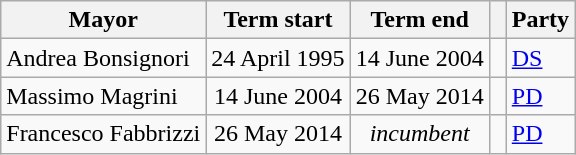<table class="wikitable">
<tr>
<th>Mayor</th>
<th>Term start</th>
<th>Term end</th>
<th class=unsortable> </th>
<th>Party</th>
</tr>
<tr>
<td>Andrea Bonsignori</td>
<td align=center>24 April 1995</td>
<td align=center>14 June 2004</td>
<td bgcolor=></td>
<td><a href='#'>DS</a></td>
</tr>
<tr>
<td>Massimo Magrini</td>
<td align=center>14 June 2004</td>
<td align=center>26 May 2014</td>
<td bgcolor=></td>
<td><a href='#'>PD</a></td>
</tr>
<tr>
<td>Francesco Fabbrizzi</td>
<td align=center>26 May 2014</td>
<td align=center><em>incumbent</em></td>
<td bgcolor=></td>
<td><a href='#'>PD</a></td>
</tr>
</table>
